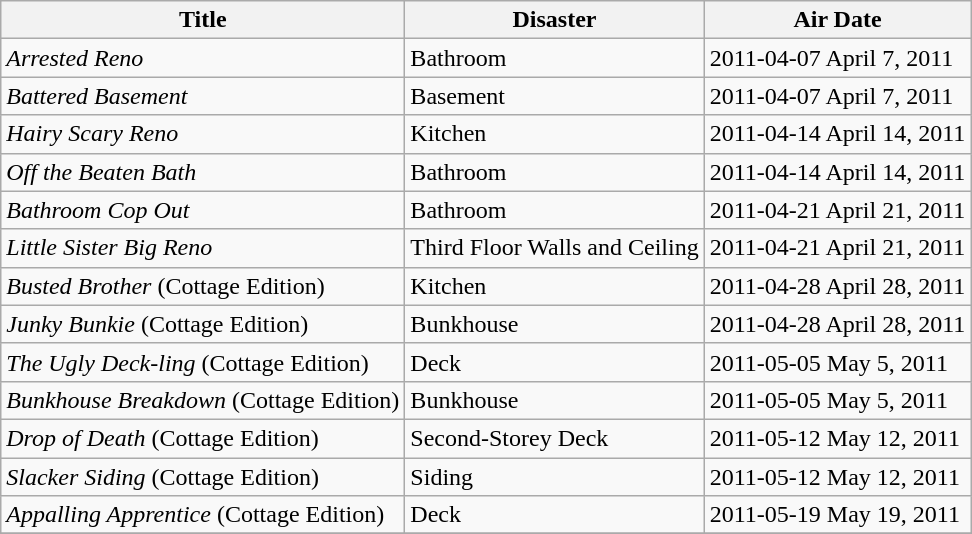<table class="wikitable sortable">
<tr>
<th>Title</th>
<th>Disaster</th>
<th>Air Date</th>
</tr>
<tr>
<td><em>Arrested Reno</em></td>
<td>Bathroom</td>
<td><span>2011-04-07</span> April 7, 2011</td>
</tr>
<tr>
<td><em>Battered Basement</em></td>
<td>Basement</td>
<td><span>2011-04-07</span> April 7, 2011</td>
</tr>
<tr>
<td><em>Hairy Scary Reno</em></td>
<td>Kitchen</td>
<td><span>2011-04-14</span> April 14, 2011</td>
</tr>
<tr>
<td><em>Off the Beaten Bath</em></td>
<td>Bathroom</td>
<td><span>2011-04-14</span> April 14, 2011</td>
</tr>
<tr>
<td><em>Bathroom Cop Out</em></td>
<td>Bathroom</td>
<td><span>2011-04-21</span> April 21, 2011</td>
</tr>
<tr>
<td><em>Little Sister Big Reno</em></td>
<td>Third Floor Walls and Ceiling</td>
<td><span>2011-04-21</span> April 21, 2011</td>
</tr>
<tr>
<td><em>Busted Brother</em> (Cottage Edition)</td>
<td>Kitchen</td>
<td><span>2011-04-28</span> April 28, 2011</td>
</tr>
<tr>
<td><em>Junky Bunkie</em> (Cottage Edition)</td>
<td>Bunkhouse</td>
<td><span>2011-04-28</span> April 28, 2011</td>
</tr>
<tr>
<td><em>The Ugly Deck-ling</em> (Cottage Edition)</td>
<td>Deck</td>
<td><span>2011-05-05</span> May 5, 2011</td>
</tr>
<tr>
<td><em>Bunkhouse Breakdown</em> (Cottage Edition)</td>
<td>Bunkhouse</td>
<td><span>2011-05-05</span> May 5, 2011</td>
</tr>
<tr>
<td><em>Drop of Death</em> (Cottage Edition)</td>
<td>Second-Storey Deck</td>
<td><span>2011-05-12</span> May 12, 2011</td>
</tr>
<tr>
<td><em>Slacker Siding</em> (Cottage Edition)</td>
<td>Siding</td>
<td><span>2011-05-12</span> May 12, 2011</td>
</tr>
<tr>
<td><em>Appalling Apprentice</em> (Cottage Edition)</td>
<td>Deck</td>
<td><span>2011-05-19</span> May 19, 2011</td>
</tr>
<tr>
</tr>
</table>
